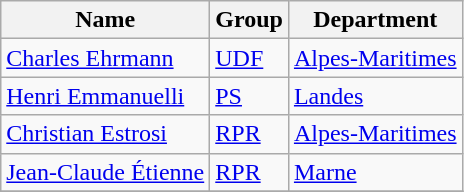<table class="wikitable alternance">
<tr>
<th>Name</th>
<th>Group</th>
<th>Department</th>
</tr>
<tr>
<td><a href='#'>Charles Ehrmann</a></td>
<td><a href='#'>UDF</a></td>
<td><a href='#'>Alpes-Maritimes</a></td>
</tr>
<tr>
<td><a href='#'>Henri Emmanuelli</a></td>
<td><a href='#'>PS</a></td>
<td><a href='#'>Landes</a></td>
</tr>
<tr>
<td><a href='#'>Christian Estrosi</a></td>
<td><a href='#'>RPR</a></td>
<td><a href='#'>Alpes-Maritimes</a></td>
</tr>
<tr>
<td><a href='#'>Jean-Claude Étienne</a></td>
<td><a href='#'>RPR</a></td>
<td><a href='#'>Marne</a></td>
</tr>
<tr>
</tr>
</table>
